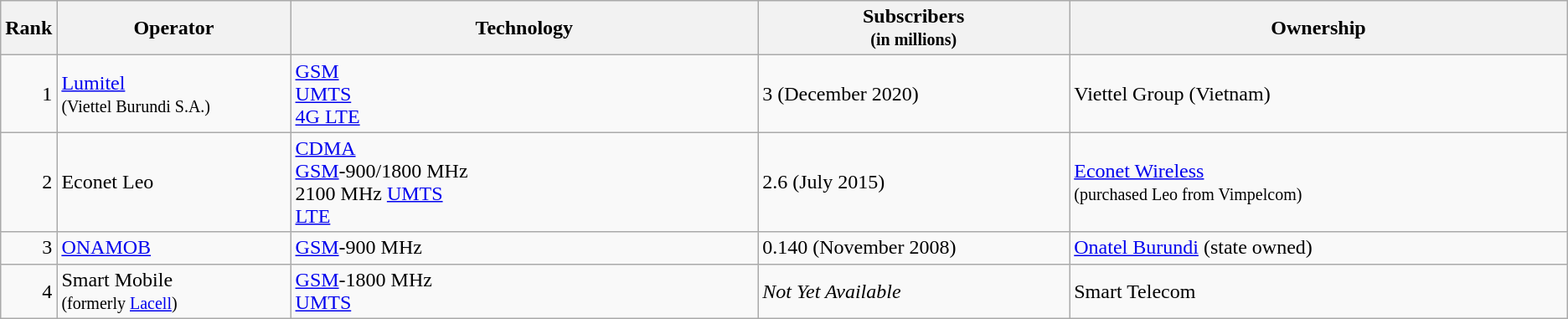<table class="wikitable">
<tr>
<th style="width:3%;">Rank</th>
<th style="width:15%;">Operator</th>
<th style="width:30%;">Technology</th>
<th style="width:20%;">Subscribers<br><small>(in millions)</small></th>
<th style="width:32%;">Ownership</th>
</tr>
<tr>
<td align="right">1</td>
<td><a href='#'>Lumitel</a><br><small>(Viettel Burundi S.A.)</small></td>
<td><a href='#'>GSM</a><br><a href='#'>UMTS</a><br><a href='#'>4G LTE</a></td>
<td>3 (December 2020)</td>
<td>Viettel Group (Vietnam)</td>
</tr>
<tr>
<td align="right">2</td>
<td>Econet Leo<br></td>
<td><a href='#'>CDMA</a><br><a href='#'>GSM</a>-900/1800 MHz<br>2100 MHz <a href='#'>UMTS</a><br><a href='#'>LTE</a></td>
<td>2.6 (July 2015)</td>
<td><a href='#'>Econet Wireless</a> <br><small>(purchased Leo from Vimpelcom)</small></td>
</tr>
<tr>
<td align=right>3</td>
<td><a href='#'>ONAMOB</a></td>
<td><a href='#'>GSM</a>-900 MHz</td>
<td>0.140 (November 2008)</td>
<td><a href='#'>Onatel Burundi</a> (state owned)</td>
</tr>
<tr>
<td align=right>4</td>
<td>Smart Mobile<br><small>(formerly <a href='#'>Lacell</a>)</small></td>
<td><a href='#'>GSM</a>-1800 MHz<br><a href='#'>UMTS</a></td>
<td><em>Not Yet Available</em></td>
<td>Smart Telecom</td>
</tr>
</table>
